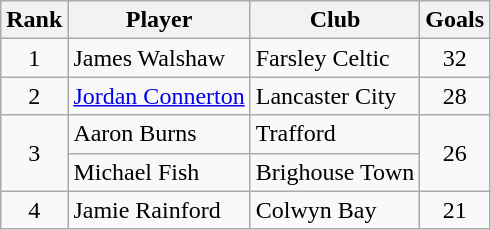<table class="wikitable" style="text-align:center">
<tr>
<th>Rank</th>
<th>Player</th>
<th>Club</th>
<th>Goals</th>
</tr>
<tr>
<td rowspan="1">1</td>
<td align="left"> James Walshaw</td>
<td align="left">Farsley Celtic</td>
<td rowspan="1">32</td>
</tr>
<tr>
<td rowspan="1">2</td>
<td align="left"> <a href='#'>Jordan Connerton</a></td>
<td align="left">Lancaster City</td>
<td rowspan="1">28</td>
</tr>
<tr>
<td rowspan="2">3</td>
<td align="left"> Aaron Burns</td>
<td align="left">Trafford</td>
<td rowspan="2">26</td>
</tr>
<tr>
<td align="left"> Michael Fish</td>
<td align="left">Brighouse Town</td>
</tr>
<tr>
<td rowspan="1">4</td>
<td align="left"> Jamie Rainford</td>
<td align="left">Colwyn Bay</td>
<td rowspan="1">21</td>
</tr>
</table>
